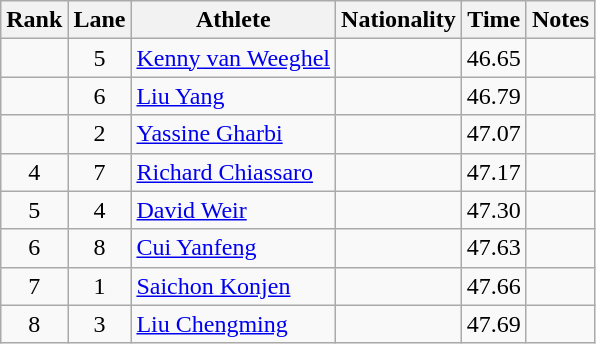<table class="wikitable sortable" style="text-align:center">
<tr>
<th>Rank</th>
<th>Lane</th>
<th>Athlete</th>
<th>Nationality</th>
<th>Time</th>
<th>Notes</th>
</tr>
<tr>
<td></td>
<td>5</td>
<td align=left><a href='#'>Kenny van Weeghel</a></td>
<td align=left></td>
<td>46.65</td>
<td></td>
</tr>
<tr>
<td></td>
<td>6</td>
<td align=left><a href='#'>Liu Yang</a></td>
<td align=left></td>
<td>46.79</td>
<td></td>
</tr>
<tr>
<td></td>
<td>2</td>
<td align=left><a href='#'>Yassine Gharbi</a></td>
<td align=left></td>
<td>47.07</td>
<td></td>
</tr>
<tr>
<td>4</td>
<td>7</td>
<td align=left><a href='#'>Richard Chiassaro</a></td>
<td align=left></td>
<td>47.17</td>
<td></td>
</tr>
<tr>
<td>5</td>
<td>4</td>
<td align=left><a href='#'>David Weir</a></td>
<td align=left></td>
<td>47.30</td>
<td></td>
</tr>
<tr>
<td>6</td>
<td>8</td>
<td align=left><a href='#'>Cui Yanfeng</a></td>
<td align=left></td>
<td>47.63</td>
<td></td>
</tr>
<tr>
<td>7</td>
<td>1</td>
<td align=left><a href='#'>Saichon Konjen</a></td>
<td align=left></td>
<td>47.66</td>
<td></td>
</tr>
<tr>
<td>8</td>
<td>3</td>
<td align=left><a href='#'>Liu Chengming</a></td>
<td align=left></td>
<td>47.69</td>
<td></td>
</tr>
</table>
